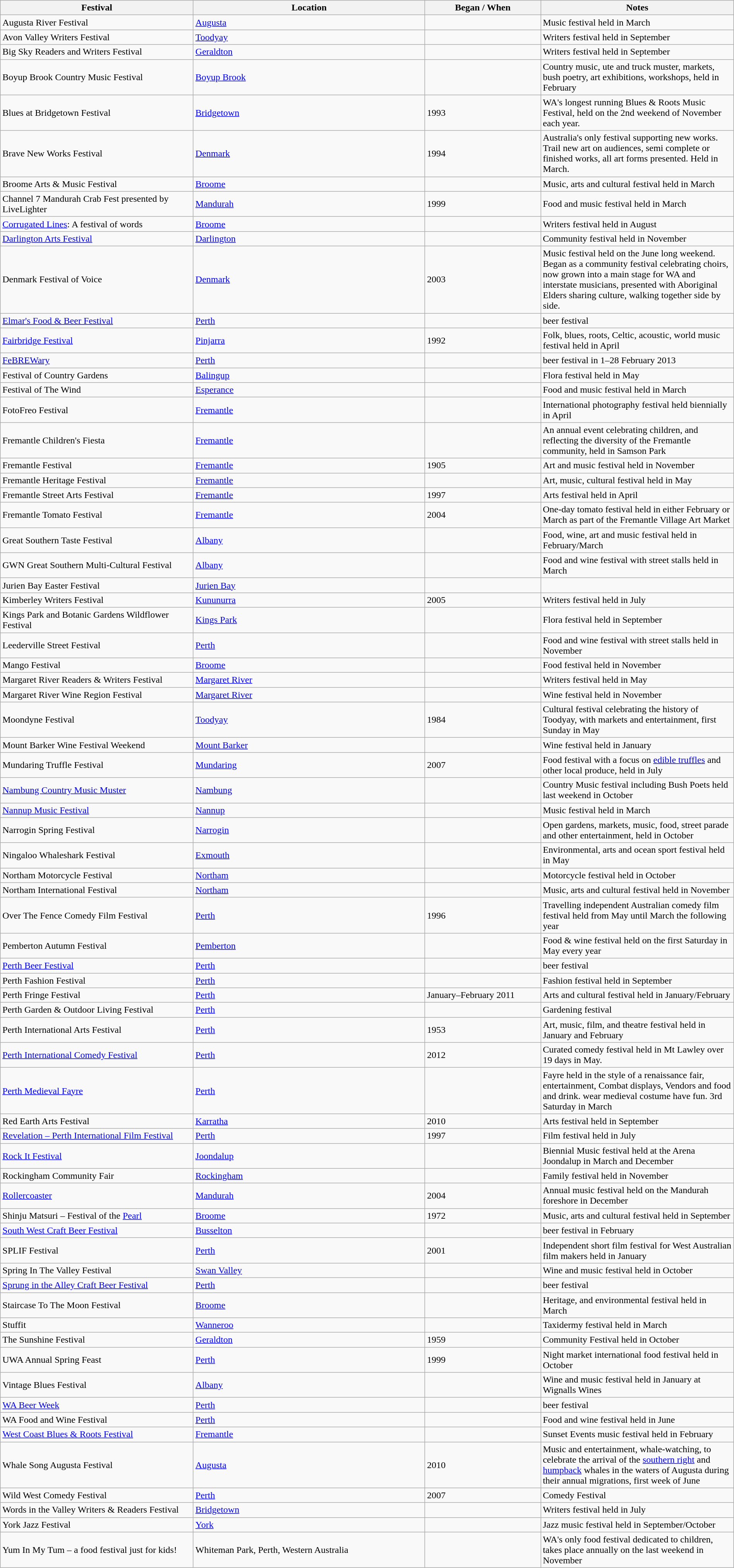<table class="wikitable sortable" style="width:100%;">
<tr>
<th style="width:25%;">Festival</th>
<th style="width:30%;">Location</th>
<th style="width:15%;">Began / When</th>
<th style="width:25%;">Notes</th>
</tr>
<tr style="text-align:left;">
<td>Augusta River Festival</td>
<td><a href='#'>Augusta</a></td>
<td></td>
<td>Music festival held in March</td>
</tr>
<tr style="text-align:left;">
<td>Avon Valley Writers Festival</td>
<td><a href='#'>Toodyay</a></td>
<td></td>
<td>Writers festival held in September</td>
</tr>
<tr style="text-align:left;">
<td>Big Sky Readers and Writers Festival</td>
<td><a href='#'>Geraldton</a></td>
<td></td>
<td>Writers festival held in September</td>
</tr>
<tr style="text-align:left;">
<td>Boyup Brook Country Music Festival</td>
<td><a href='#'>Boyup Brook</a></td>
<td></td>
<td>Country music, ute and truck muster, markets, bush poetry, art exhibitions, workshops, held in February</td>
</tr>
<tr style="text-align:left;">
<td>Blues at Bridgetown Festival</td>
<td><a href='#'>Bridgetown</a></td>
<td>1993</td>
<td>WA's longest running Blues & Roots Music Festival, held on the 2nd weekend of November each year.</td>
</tr>
<tr style="text-align:left;">
<td>Brave New Works Festival</td>
<td><a href='#'>Denmark</a></td>
<td>1994</td>
<td>Australia's only festival supporting new works. Trail new art on audiences, semi complete or finished works, all art forms presented. Held in March.</td>
</tr>
<tr style="text-align:left;">
<td>Broome Arts & Music Festival</td>
<td><a href='#'>Broome</a></td>
<td></td>
<td>Music, arts and cultural festival held in March</td>
</tr>
<tr style="text-align:left;">
<td>Channel 7 Mandurah Crab Fest presented by LiveLighter</td>
<td><a href='#'>Mandurah</a></td>
<td>1999</td>
<td>Food and music festival held in March</td>
</tr>
<tr style="text-align:left;">
<td><a href='#'>Corrugated Lines</a>: A festival of words</td>
<td><a href='#'>Broome</a></td>
<td></td>
<td>Writers festival held in August</td>
</tr>
<tr style="text-align:left;">
<td><a href='#'>Darlington Arts Festival</a></td>
<td><a href='#'>Darlington</a></td>
<td></td>
<td>Community festival held in November</td>
</tr>
<tr style="text-align:left;">
<td>Denmark Festival of Voice</td>
<td><a href='#'>Denmark</a></td>
<td>2003</td>
<td>Music festival held on the June long weekend. Began as a community festival celebrating choirs, now grown into a main stage for WA and interstate musicians, presented with Aboriginal Elders sharing culture, walking together side by side.</td>
</tr>
<tr style="text-align:left;">
<td><a href='#'>Elmar's Food & Beer Festival</a></td>
<td><a href='#'>Perth</a></td>
<td></td>
<td>beer festival</td>
</tr>
<tr style="text-align:left;">
<td><a href='#'>Fairbridge Festival</a></td>
<td><a href='#'>Pinjarra</a></td>
<td>1992</td>
<td>Folk, blues, roots, Celtic, acoustic, world music festival held in April</td>
</tr>
<tr style="text-align:left;">
<td><a href='#'>FeBREWary</a></td>
<td><a href='#'>Perth</a></td>
<td></td>
<td>beer festival in 1–28 February 2013</td>
</tr>
<tr style="text-align:left;">
<td>Festival of Country Gardens</td>
<td><a href='#'>Balingup</a></td>
<td></td>
<td>Flora festival held in May</td>
</tr>
<tr style="text-align:left;">
<td>Festival of The Wind</td>
<td><a href='#'>Esperance</a></td>
<td></td>
<td>Food and music festival held in March</td>
</tr>
<tr style="text-align:left;">
<td>FotoFreo Festival</td>
<td><a href='#'>Fremantle</a></td>
<td></td>
<td>International photography festival held biennially in April</td>
</tr>
<tr style="text-align:left;">
<td>Fremantle Children's Fiesta</td>
<td><a href='#'>Fremantle</a></td>
<td></td>
<td>An annual event celebrating children, and reflecting the diversity of the Fremantle community, held in Samson Park</td>
</tr>
<tr style="text-align:left;">
<td>Fremantle Festival</td>
<td><a href='#'>Fremantle</a></td>
<td>1905</td>
<td>Art and music festival held in November</td>
</tr>
<tr style="text-align:left;">
<td>Fremantle Heritage Festival</td>
<td><a href='#'>Fremantle</a></td>
<td></td>
<td>Art, music, cultural festival held in May</td>
</tr>
<tr style="text-align:left;">
<td>Fremantle Street Arts Festival</td>
<td><a href='#'>Fremantle</a></td>
<td>1997</td>
<td>Arts festival held in April</td>
</tr>
<tr style="text-align:left;">
<td>Fremantle Tomato Festival</td>
<td><a href='#'>Fremantle</a></td>
<td>2004</td>
<td>One-day tomato festival held in either February or March as part of the Fremantle Village Art Market</td>
</tr>
<tr style="text-align:left;">
<td>Great Southern Taste Festival</td>
<td><a href='#'>Albany</a></td>
<td></td>
<td>Food, wine, art and music festival held in February/March</td>
</tr>
<tr style="text-align:left;">
<td>GWN Great Southern Multi-Cultural Festival</td>
<td><a href='#'>Albany</a></td>
<td></td>
<td>Food and wine festival with street stalls held in March</td>
</tr>
<tr style="text-align:left;">
<td>Jurien Bay Easter Festival</td>
<td><a href='#'>Jurien Bay</a></td>
<td></td>
<td></td>
</tr>
<tr style="text-align:left;">
<td>Kimberley Writers Festival</td>
<td><a href='#'>Kununurra</a></td>
<td>2005</td>
<td>Writers festival held in July</td>
</tr>
<tr style="text-align:left;">
<td>Kings Park and Botanic Gardens Wildflower Festival</td>
<td><a href='#'>Kings Park</a></td>
<td></td>
<td>Flora festival held in September</td>
</tr>
<tr style="text-align:left;">
<td>Leederville Street Festival</td>
<td><a href='#'>Perth</a></td>
<td></td>
<td>Food and wine festival with street stalls held in November</td>
</tr>
<tr style="text-align:left;">
<td>Mango Festival</td>
<td><a href='#'>Broome</a></td>
<td></td>
<td>Food festival held in November</td>
</tr>
<tr style="text-align:left;">
<td>Margaret River Readers & Writers Festival</td>
<td><a href='#'>Margaret River</a></td>
<td></td>
<td>Writers festival held in May</td>
</tr>
<tr style="text-align:left;">
<td>Margaret River Wine Region Festival</td>
<td><a href='#'>Margaret River</a></td>
<td></td>
<td>Wine festival held in November</td>
</tr>
<tr style="text-align:left;">
<td>Moondyne Festival</td>
<td><a href='#'>Toodyay</a></td>
<td>1984</td>
<td>Cultural festival celebrating the history of Toodyay, with markets and entertainment, first Sunday in May</td>
</tr>
<tr style="text-align:left;">
<td>Mount Barker Wine Festival Weekend</td>
<td><a href='#'>Mount Barker</a></td>
<td></td>
<td>Wine festival held in January</td>
</tr>
<tr style="text-align:left;">
<td>Mundaring Truffle Festival</td>
<td><a href='#'>Mundaring</a></td>
<td>2007</td>
<td>Food festival with a focus on <a href='#'>edible truffles</a> and other local produce, held in July</td>
</tr>
<tr style="text-align:left;">
<td><a href='#'>Nambung Country Music Muster</a></td>
<td><a href='#'>Nambung</a></td>
<td></td>
<td>Country Music festival including Bush Poets held last weekend in October</td>
</tr>
<tr style="text-align:left;">
<td><a href='#'>Nannup Music Festival</a></td>
<td><a href='#'>Nannup</a></td>
<td></td>
<td>Music festival held in March</td>
</tr>
<tr style="text-align:left;">
<td>Narrogin Spring Festival</td>
<td><a href='#'>Narrogin</a></td>
<td></td>
<td>Open gardens, markets, music, food, street parade and other entertainment, held in October</td>
</tr>
<tr style="text-align:left;">
<td>Ningaloo Whaleshark Festival</td>
<td><a href='#'>Exmouth</a></td>
<td></td>
<td>Environmental, arts and ocean sport festival held in May</td>
</tr>
<tr style="text-align:left;">
<td>Northam Motorcycle Festival</td>
<td><a href='#'>Northam</a></td>
<td></td>
<td>Motorcycle festival held in October</td>
</tr>
<tr style="text-align:left;">
<td>Northam International Festival</td>
<td><a href='#'>Northam</a></td>
<td></td>
<td>Music, arts and cultural festival held in November</td>
</tr>
<tr style="text-align:left;">
<td>Over The Fence Comedy Film Festival</td>
<td><a href='#'>Perth</a></td>
<td>1996</td>
<td>Travelling independent Australian comedy film festival held from May until March the following year</td>
</tr>
<tr style="text-align:left;">
<td>Pemberton Autumn Festival</td>
<td><a href='#'>Pemberton</a></td>
<td></td>
<td>Food & wine festival held on the first Saturday in May every year</td>
</tr>
<tr style="text-align:left;">
<td><a href='#'>Perth Beer Festival</a></td>
<td><a href='#'>Perth</a></td>
<td></td>
<td>beer festival</td>
</tr>
<tr style="text-align:left;">
<td>Perth Fashion Festival</td>
<td><a href='#'>Perth</a></td>
<td></td>
<td>Fashion festival held in September</td>
</tr>
<tr style="text-align:left;">
<td>Perth Fringe Festival</td>
<td><a href='#'>Perth</a></td>
<td>January–February 2011</td>
<td>Arts and cultural festival held in January/February</td>
</tr>
<tr>
<td>Perth Garden & Outdoor Living Festival</td>
<td><a href='#'>Perth</a></td>
<td></td>
<td>Gardening festival</td>
</tr>
<tr style="text-align:left;">
<td>Perth International Arts Festival</td>
<td><a href='#'>Perth</a></td>
<td>1953</td>
<td>Art, music, film, and theatre festival held in January and February</td>
</tr>
<tr style="text-align:left;">
<td><a href='#'>Perth International Comedy Festival</a></td>
<td><a href='#'>Perth</a></td>
<td>2012</td>
<td>Curated comedy festival held in Mt Lawley over 19 days in May.</td>
</tr>
<tr style="text-align:left;">
<td><a href='#'>Perth Medieval Fayre</a></td>
<td><a href='#'>Perth</a></td>
<td></td>
<td>Fayre held in the style of a renaissance fair, entertainment, Combat displays, Vendors and food and drink. wear medieval costume have fun. 3rd Saturday in March</td>
</tr>
<tr style="text-align:left;">
<td>Red Earth Arts Festival</td>
<td><a href='#'>Karratha</a></td>
<td>2010</td>
<td>Arts festival held in September</td>
</tr>
<tr style="text-align:left;">
<td><a href='#'>Revelation – Perth International Film Festival</a></td>
<td><a href='#'>Perth</a></td>
<td>1997</td>
<td>Film festival held in July</td>
</tr>
<tr style="text-align:left;">
<td><a href='#'>Rock It Festival</a></td>
<td><a href='#'>Joondalup</a></td>
<td></td>
<td>Biennial Music festival held at the Arena Joondalup in March and December</td>
</tr>
<tr style="text-align:left;">
<td>Rockingham Community Fair</td>
<td><a href='#'>Rockingham</a></td>
<td></td>
<td>Family festival held in November</td>
</tr>
<tr align=>
<td><a href='#'>Rollercoaster</a></td>
<td><a href='#'>Mandurah</a></td>
<td>2004</td>
<td>Annual music festival held on the Mandurah foreshore in December</td>
</tr>
<tr style="text-align:left;">
<td>Shinju Matsuri – Festival of the <a href='#'>Pearl</a></td>
<td><a href='#'>Broome</a></td>
<td>1972</td>
<td>Music, arts and cultural festival held in September</td>
</tr>
<tr style="text-align:left;">
<td><a href='#'>South West Craft Beer Festival</a></td>
<td><a href='#'>Busselton</a></td>
<td></td>
<td>beer festival in February</td>
</tr>
<tr style="text-align:left;">
<td>SPLIF Festival</td>
<td><a href='#'>Perth</a></td>
<td>2001</td>
<td>Independent short film festival for West Australian film makers held in January</td>
</tr>
<tr style="text-align:left;">
<td>Spring In The Valley Festival</td>
<td><a href='#'>Swan Valley</a></td>
<td></td>
<td>Wine and music festival held in October</td>
</tr>
<tr style="text-align:left;">
<td><a href='#'>Sprung in the Alley Craft Beer Festival</a></td>
<td><a href='#'>Perth</a></td>
<td></td>
<td>beer festival</td>
</tr>
<tr style="text-align:left;">
<td>Staircase To The Moon Festival</td>
<td><a href='#'>Broome</a></td>
<td></td>
<td>Heritage, and environmental festival held in March</td>
</tr>
<tr style="text-align:left;">
<td Stuffit (festival)>Stuffit</td>
<td><a href='#'>Wanneroo</a></td>
<td></td>
<td>Taxidermy festival held in March</td>
</tr>
<tr style="text-align:left;">
<td>The Sunshine Festival</td>
<td><a href='#'>Geraldton</a></td>
<td>1959</td>
<td>Community Festival held in October</td>
</tr>
<tr style="text-align:left;">
<td>UWA Annual Spring Feast</td>
<td><a href='#'>Perth</a></td>
<td>1999</td>
<td>Night market international food festival held in October</td>
</tr>
<tr style="text-align:left;">
<td>Vintage Blues Festival</td>
<td><a href='#'>Albany</a></td>
<td></td>
<td>Wine and music festival held in January at Wignalls Wines</td>
</tr>
<tr style="text-align:left;">
<td><a href='#'>WA Beer Week</a></td>
<td><a href='#'>Perth</a></td>
<td></td>
<td>beer festival</td>
</tr>
<tr style="text-align:left;">
<td>WA Food and Wine Festival</td>
<td><a href='#'>Perth</a></td>
<td></td>
<td>Food and wine festival held in June</td>
</tr>
<tr style="text-align:left;">
<td><a href='#'>West Coast Blues & Roots Festival</a></td>
<td><a href='#'>Fremantle</a></td>
<td></td>
<td>Sunset Events music festival held in February</td>
</tr>
<tr style="text-align:left;">
<td>Whale Song Augusta Festival</td>
<td><a href='#'>Augusta</a></td>
<td>2010</td>
<td>Music and entertainment, whale-watching, to celebrate the arrival of the <a href='#'>southern right</a> and <a href='#'>humpback</a> whales in the waters of Augusta during their annual migrations, first week of June</td>
</tr>
<tr style="text-align:left;">
<td>Wild West Comedy Festival</td>
<td><a href='#'>Perth</a></td>
<td>2007</td>
<td>Comedy Festival</td>
</tr>
<tr style="text-align:left;">
<td>Words in the Valley Writers & Readers Festival</td>
<td><a href='#'>Bridgetown</a></td>
<td></td>
<td>Writers festival held in July</td>
</tr>
<tr style="text-align:left;">
<td>York Jazz Festival</td>
<td><a href='#'>York</a></td>
<td></td>
<td>Jazz music festival held in September/October</td>
</tr>
<tr style="text-align:left;">
<td>Yum In My Tum – a food festival just for kids!</td>
<td>Whiteman Park, Perth, Western Australia</td>
<td></td>
<td>WA's only food festival dedicated to children, takes place annually on the last weekend in November</td>
</tr>
</table>
